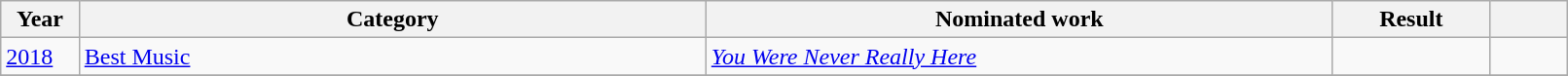<table class="wikitable" style="width:85%;">
<tr>
<th width=5%>Year</th>
<th style="width:40%;">Category</th>
<th style="width:40%;">Nominated work</th>
<th style="width:10%;">Result</th>
<th width=5%></th>
</tr>
<tr>
<td><a href='#'>2018</a></td>
<td><a href='#'>Best Music</a></td>
<td><em><a href='#'>You Were Never Really Here</a></em></td>
<td></td>
<td></td>
</tr>
<tr>
</tr>
</table>
